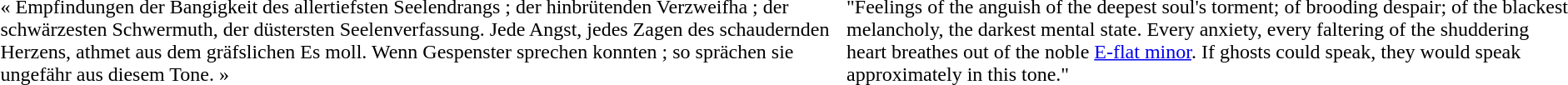<table>
<tr>
<td>« Empfindungen der Bangigkeit des allertiefsten Seelendrangs ; der hinbrütenden Verzweifha ; der schwärzesten Schwermuth, der düstersten Seelenverfassung. Jede Angst, jedes Zagen des schaudernden Herzens, athmet aus dem gräfslichen Es moll. Wenn Gespenster sprechen konnten ; so sprächen sie ungefähr aus diesem Tone. »</td>
<td>"Feelings of the anguish of the deepest soul's torment; of brooding despair; of the blackest melancholy, the darkest mental state. Every anxiety, every faltering of the shuddering heart breathes out of the noble <a href='#'>E-flat minor</a>. If ghosts could speak, they would speak approximately in this tone."</td>
</tr>
</table>
